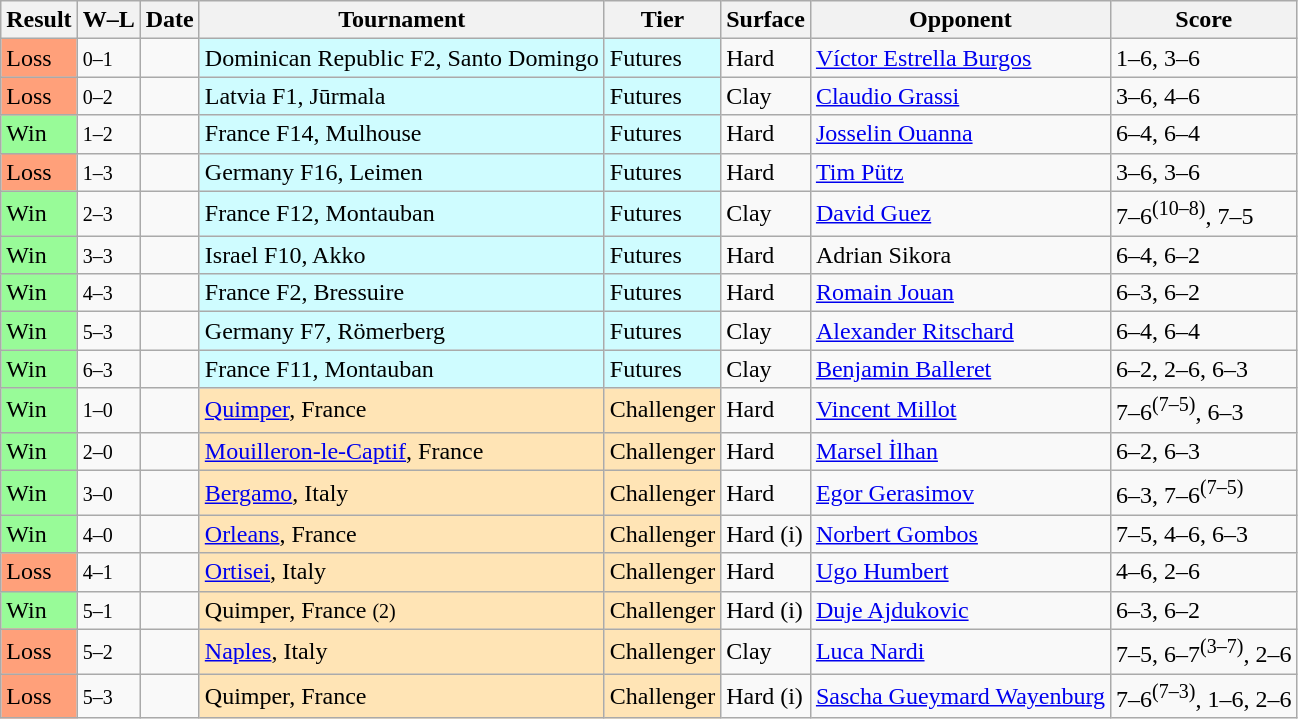<table class="sortable wikitable nowrap">
<tr>
<th>Result</th>
<th class=unsortable>W–L</th>
<th>Date</th>
<th>Tournament</th>
<th>Tier</th>
<th>Surface</th>
<th>Opponent</th>
<th class=unsortable>Score</th>
</tr>
<tr>
<td bgcolor=ffa07a>Loss</td>
<td><small>0–1</small></td>
<td></td>
<td bgcolor=cffcff>Dominican Republic F2, Santo Domingo</td>
<td bgcolor=cffcff>Futures</td>
<td>Hard</td>
<td> <a href='#'>Víctor Estrella Burgos</a></td>
<td>1–6, 3–6</td>
</tr>
<tr>
<td bgcolor=ffa07a>Loss</td>
<td><small>0–2</small></td>
<td></td>
<td bgcolor=cffcff>Latvia F1, Jūrmala</td>
<td bgcolor=cffcff>Futures</td>
<td>Clay</td>
<td> <a href='#'>Claudio Grassi</a></td>
<td>3–6, 4–6</td>
</tr>
<tr>
<td bgcolor=98fb98>Win</td>
<td><small>1–2</small></td>
<td></td>
<td bgcolor=cffcff>France F14, Mulhouse</td>
<td bgcolor=cffcff>Futures</td>
<td>Hard</td>
<td> <a href='#'>Josselin Ouanna</a></td>
<td>6–4, 6–4</td>
</tr>
<tr>
<td bgcolor=ffa07a>Loss</td>
<td><small>1–3</small></td>
<td></td>
<td bgcolor=cffcff>Germany F16, Leimen</td>
<td bgcolor=cffcff>Futures</td>
<td>Hard</td>
<td> <a href='#'>Tim Pütz</a></td>
<td>3–6, 3–6</td>
</tr>
<tr>
<td bgcolor=98fb98>Win</td>
<td><small>2–3</small></td>
<td></td>
<td bgcolor=cffcff>France F12, Montauban</td>
<td bgcolor=cffcff>Futures</td>
<td>Clay</td>
<td> <a href='#'>David Guez</a></td>
<td>7–6<sup>(10–8)</sup>, 7–5</td>
</tr>
<tr>
<td bgcolor=98fb98>Win</td>
<td><small>3–3</small></td>
<td></td>
<td bgcolor=cffcff>Israel F10, Akko</td>
<td bgcolor=cffcff>Futures</td>
<td>Hard</td>
<td> Adrian Sikora</td>
<td>6–4, 6–2</td>
</tr>
<tr>
<td bgcolor=98fb98>Win</td>
<td><small>4–3</small></td>
<td></td>
<td bgcolor=cffcff>France F2, Bressuire</td>
<td bgcolor=cffcff>Futures</td>
<td>Hard</td>
<td> <a href='#'>Romain Jouan</a></td>
<td>6–3, 6–2</td>
</tr>
<tr>
<td bgcolor=98fb98>Win</td>
<td><small>5–3</small></td>
<td></td>
<td bgcolor=cffcff>Germany F7, Römerberg</td>
<td bgcolor=cffcff>Futures</td>
<td>Clay</td>
<td> <a href='#'>Alexander Ritschard</a></td>
<td>6–4, 6–4</td>
</tr>
<tr>
<td bgcolor=98fb98>Win</td>
<td><small>6–3</small></td>
<td></td>
<td bgcolor=cffcff>France F11, Montauban</td>
<td bgcolor=cffcff>Futures</td>
<td>Clay</td>
<td> <a href='#'>Benjamin Balleret</a></td>
<td>6–2, 2–6, 6–3</td>
</tr>
<tr>
<td bgcolor=98fb98>Win</td>
<td><small>1–0</small></td>
<td><a href='#'></a></td>
<td bgcolor=moccasin><a href='#'>Quimper</a>, France</td>
<td bgcolor=moccasin>Challenger</td>
<td>Hard</td>
<td> <a href='#'>Vincent Millot</a></td>
<td>7–6<sup>(7–5)</sup>, 6–3</td>
</tr>
<tr>
<td bgcolor=98fb98>Win</td>
<td><small>2–0</small></td>
<td><a href='#'></a></td>
<td bgcolor=moccasin><a href='#'>Mouilleron-le-Captif</a>, France</td>
<td bgcolor=moccasin>Challenger</td>
<td>Hard</td>
<td> <a href='#'>Marsel İlhan</a></td>
<td>6–2, 6–3</td>
</tr>
<tr>
<td bgcolor=98fb98>Win</td>
<td><small>3–0</small></td>
<td><a href='#'></a></td>
<td bgcolor=moccasin><a href='#'>Bergamo</a>, Italy</td>
<td bgcolor=moccasin>Challenger</td>
<td>Hard</td>
<td> <a href='#'>Egor Gerasimov</a></td>
<td>6–3, 7–6<sup>(7–5)</sup></td>
</tr>
<tr>
<td bgcolor=98fb98>Win</td>
<td><small>4–0</small></td>
<td><a href='#'></a></td>
<td bgcolor=moccasin><a href='#'>Orleans</a>, France</td>
<td bgcolor=moccasin>Challenger</td>
<td>Hard (i)</td>
<td> <a href='#'>Norbert Gombos</a></td>
<td>7–5, 4–6, 6–3</td>
</tr>
<tr>
<td bgcolor=ffa07a>Loss</td>
<td><small>4–1</small></td>
<td><a href='#'></a></td>
<td bgcolor=moccasin><a href='#'>Ortisei</a>, Italy</td>
<td bgcolor=moccasin>Challenger</td>
<td>Hard</td>
<td> <a href='#'>Ugo Humbert</a></td>
<td>4–6, 2–6</td>
</tr>
<tr>
<td bgcolor=98fb98>Win</td>
<td><small>5–1</small></td>
<td><a href='#'></a></td>
<td bgcolor=moccasin>Quimper, France <small>(2)</small></td>
<td bgcolor=moccasin>Challenger</td>
<td>Hard (i)</td>
<td> <a href='#'>Duje Ajdukovic</a></td>
<td>6–3, 6–2</td>
</tr>
<tr>
<td bgcolor=ffa07a>Loss</td>
<td><small>5–2</small></td>
<td><a href='#'></a></td>
<td bgcolor=moccasin><a href='#'>Naples</a>, Italy</td>
<td bgcolor=moccasin>Challenger</td>
<td>Clay</td>
<td> <a href='#'>Luca Nardi</a></td>
<td>7–5, 6–7<sup>(3–7)</sup>, 2–6</td>
</tr>
<tr>
<td bgcolor=ffa07a>Loss</td>
<td><small>5–3</small></td>
<td><a href='#'></a></td>
<td style="background:moccasin;">Quimper, France</td>
<td style="background:moccasin;">Challenger</td>
<td>Hard (i)</td>
<td> <a href='#'>Sascha Gueymard Wayenburg</a></td>
<td>7–6<sup>(7–3)</sup>, 1–6, 2–6</td>
</tr>
</table>
